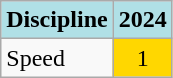<table class="wikitable" style="text-align: center;">
<tr>
<th style="background: #b0e0e6;">Discipline</th>
<th style="background: #b0e0e6;">2024</th>
</tr>
<tr>
<td align="left">Speed</td>
<td style="background: Gold;">1</td>
</tr>
</table>
